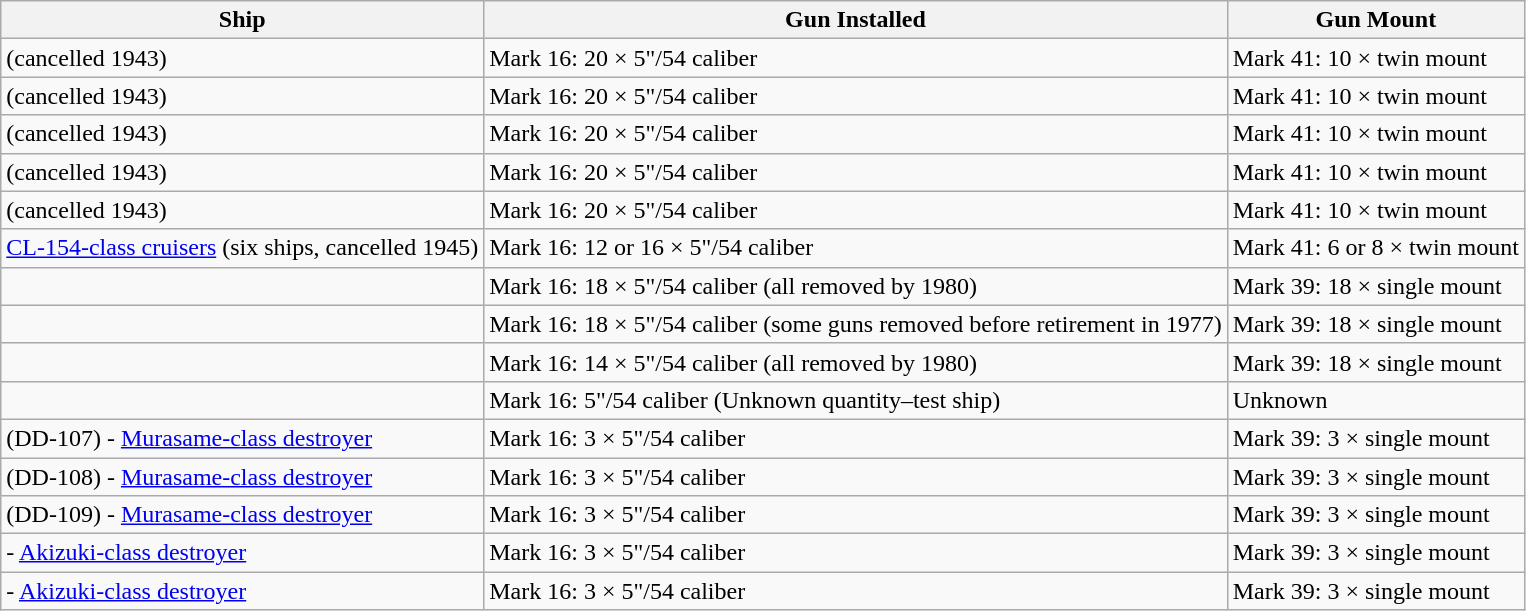<table class="wikitable">
<tr>
<th>Ship</th>
<th>Gun Installed</th>
<th>Gun Mount</th>
</tr>
<tr>
<td> (cancelled 1943)</td>
<td>Mark 16: 20 × 5"/54 caliber</td>
<td>Mark 41: 10 × twin mount</td>
</tr>
<tr>
<td> (cancelled 1943)</td>
<td>Mark 16: 20 × 5"/54 caliber</td>
<td>Mark 41: 10 × twin mount</td>
</tr>
<tr>
<td> (cancelled 1943)</td>
<td>Mark 16: 20 × 5"/54 caliber</td>
<td>Mark 41: 10 × twin mount</td>
</tr>
<tr>
<td> (cancelled 1943)</td>
<td>Mark 16: 20 × 5"/54 caliber</td>
<td>Mark 41: 10 × twin mount</td>
</tr>
<tr>
<td> (cancelled 1943)</td>
<td>Mark 16: 20 × 5"/54 caliber</td>
<td>Mark 41: 10 × twin mount</td>
</tr>
<tr>
<td><a href='#'>CL-154-class cruisers</a> (six ships, cancelled 1945)</td>
<td>Mark 16: 12 or 16 × 5"/54 caliber</td>
<td>Mark 41: 6 or 8 × twin mount</td>
</tr>
<tr>
<td></td>
<td>Mark 16: 18 × 5"/54 caliber (all removed by 1980)</td>
<td>Mark 39: 18 × single mount</td>
</tr>
<tr>
<td></td>
<td>Mark 16: 18 × 5"/54 caliber (some guns removed before retirement in 1977)</td>
<td>Mark 39: 18 × single mount</td>
</tr>
<tr>
<td></td>
<td>Mark 16: 14 × 5"/54 caliber (all removed by 1980)</td>
<td>Mark 39: 18 × single mount</td>
</tr>
<tr>
<td></td>
<td>Mark 16: 5"/54 caliber (Unknown quantity–test ship)</td>
<td>Unknown</td>
</tr>
<tr>
<td> (DD-107) - <a href='#'>Murasame-class destroyer</a></td>
<td>Mark 16: 3 × 5"/54 caliber</td>
<td>Mark 39: 3 × single mount</td>
</tr>
<tr>
<td> (DD-108) - <a href='#'>Murasame-class destroyer</a></td>
<td>Mark 16: 3 × 5"/54 caliber</td>
<td>Mark 39: 3 × single mount</td>
</tr>
<tr>
<td> (DD-109) - <a href='#'>Murasame-class destroyer</a></td>
<td>Mark 16: 3 × 5"/54 caliber</td>
<td>Mark 39: 3 × single mount</td>
</tr>
<tr>
<td> - <a href='#'>Akizuki-class destroyer</a></td>
<td>Mark 16: 3 × 5"/54 caliber</td>
<td>Mark 39: 3 × single mount</td>
</tr>
<tr>
<td> - <a href='#'>Akizuki-class destroyer</a></td>
<td>Mark 16: 3 × 5"/54 caliber</td>
<td>Mark 39: 3 × single mount</td>
</tr>
</table>
